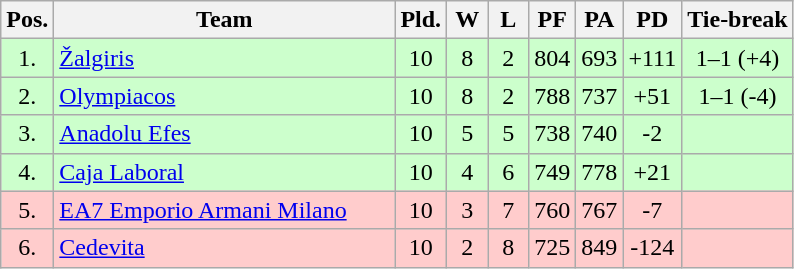<table class="wikitable" style="text-align:center">
<tr>
<th width=15>Pos.</th>
<th width=220>Team</th>
<th width=20>Pld.</th>
<th width=20>W</th>
<th width=20>L</th>
<th width=20>PF</th>
<th width=20>PA</th>
<th width=20>PD</th>
<th>Tie-break</th>
</tr>
<tr style="background:#ccffcc;">
<td>1.</td>
<td align=left> <a href='#'>Žalgiris</a></td>
<td>10</td>
<td>8</td>
<td>2</td>
<td>804</td>
<td>693</td>
<td>+111</td>
<td>1–1 (+4)</td>
</tr>
<tr style="background:#ccffcc;">
<td>2.</td>
<td align=left> <a href='#'>Olympiacos</a></td>
<td>10</td>
<td>8</td>
<td>2</td>
<td>788</td>
<td>737</td>
<td>+51</td>
<td>1–1 (-4)</td>
</tr>
<tr style="background:#ccffcc;">
<td>3.</td>
<td align=left> <a href='#'>Anadolu Efes</a></td>
<td>10</td>
<td>5</td>
<td>5</td>
<td>738</td>
<td>740</td>
<td>-2</td>
<td></td>
</tr>
<tr style="background:#ccffcc;">
<td>4.</td>
<td align=left> <a href='#'>Caja Laboral</a></td>
<td>10</td>
<td>4</td>
<td>6</td>
<td>749</td>
<td>778</td>
<td>+21</td>
<td></td>
</tr>
<tr style="background:#fcc;">
<td>5.</td>
<td align=left> <a href='#'>EA7 Emporio Armani Milano</a></td>
<td>10</td>
<td>3</td>
<td>7</td>
<td>760</td>
<td>767</td>
<td>-7</td>
<td></td>
</tr>
<tr style="background:#fcc;">
<td>6.</td>
<td align=left> <a href='#'>Cedevita</a></td>
<td>10</td>
<td>2</td>
<td>8</td>
<td>725</td>
<td>849</td>
<td>-124</td>
<td></td>
</tr>
</table>
